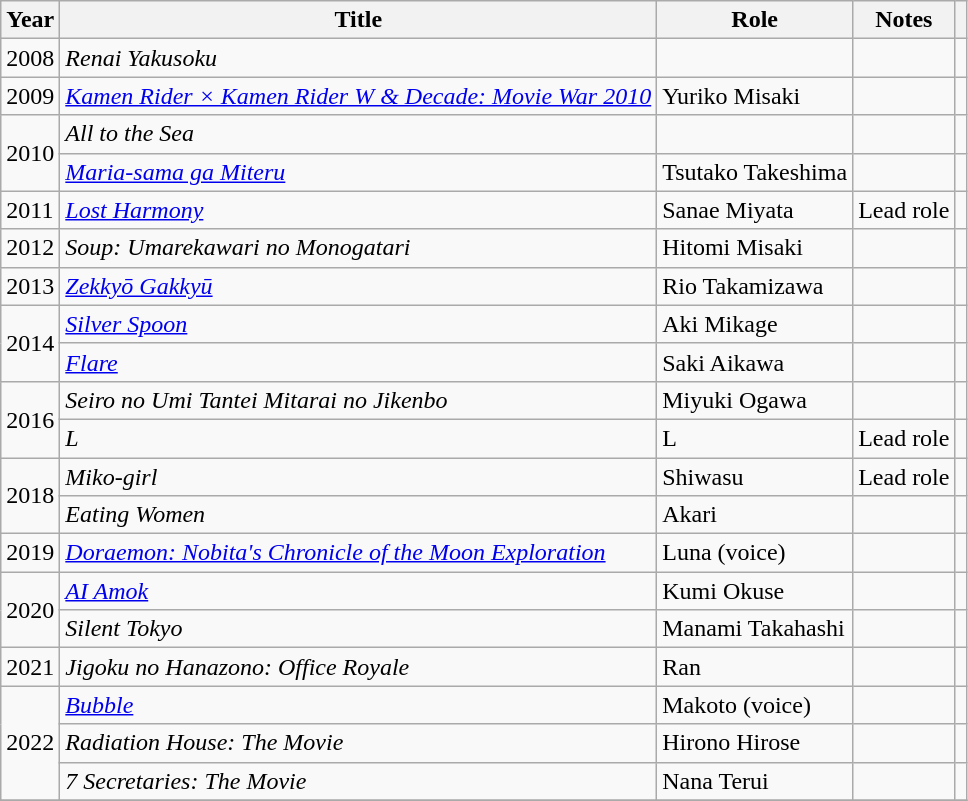<table class="wikitable sortable">
<tr>
<th>Year</th>
<th>Title</th>
<th>Role</th>
<th class="unsortable">Notes</th>
<th class="unsortable"></th>
</tr>
<tr>
<td>2008</td>
<td><em>Renai Yakusoku</em></td>
<td></td>
<td></td>
<td></td>
</tr>
<tr>
<td>2009</td>
<td><em><a href='#'>Kamen Rider × Kamen Rider W & Decade: Movie War 2010</a></em></td>
<td>Yuriko Misaki</td>
<td></td>
<td></td>
</tr>
<tr>
<td rowspan="2">2010</td>
<td><em>All to the Sea</em></td>
<td></td>
<td></td>
<td></td>
</tr>
<tr>
<td><em><a href='#'>Maria-sama ga Miteru</a></em></td>
<td>Tsutako Takeshima</td>
<td></td>
<td></td>
</tr>
<tr>
<td>2011</td>
<td><em><a href='#'>Lost Harmony</a></em></td>
<td>Sanae Miyata</td>
<td>Lead role</td>
<td></td>
</tr>
<tr>
<td>2012</td>
<td><em>Soup: Umarekawari no Monogatari</em></td>
<td>Hitomi Misaki</td>
<td></td>
<td></td>
</tr>
<tr>
<td>2013</td>
<td><em><a href='#'>Zekkyō Gakkyū</a></em></td>
<td>Rio Takamizawa</td>
<td></td>
<td></td>
</tr>
<tr>
<td rowspan="2">2014</td>
<td><em><a href='#'>Silver Spoon</a></em></td>
<td>Aki Mikage</td>
<td></td>
<td></td>
</tr>
<tr>
<td><em><a href='#'>Flare</a></em></td>
<td>Saki Aikawa</td>
<td></td>
<td></td>
</tr>
<tr>
<td rowspan="2">2016</td>
<td><em>Seiro no Umi Tantei Mitarai no Jikenbo</em></td>
<td>Miyuki Ogawa</td>
<td></td>
<td></td>
</tr>
<tr>
<td><em>L</em></td>
<td>L</td>
<td>Lead role</td>
<td></td>
</tr>
<tr>
<td rowspan="2">2018</td>
<td><em>Miko-girl</em></td>
<td>Shiwasu</td>
<td>Lead role</td>
<td></td>
</tr>
<tr>
<td><em>Eating Women</em></td>
<td>Akari</td>
<td></td>
<td></td>
</tr>
<tr>
<td>2019</td>
<td><em><a href='#'>Doraemon: Nobita's Chronicle of the Moon Exploration</a></em></td>
<td>Luna (voice)</td>
<td></td>
<td></td>
</tr>
<tr>
<td rowspan="2">2020</td>
<td><em><a href='#'>AI Amok</a></em></td>
<td>Kumi Okuse</td>
<td></td>
<td></td>
</tr>
<tr>
<td><em>Silent Tokyo</em></td>
<td>Manami Takahashi</td>
<td></td>
<td></td>
</tr>
<tr>
<td>2021</td>
<td><em>Jigoku no Hanazono: Office Royale</em></td>
<td>Ran</td>
<td></td>
<td></td>
</tr>
<tr>
<td rowspan="3">2022</td>
<td><em><a href='#'>Bubble</a></em></td>
<td>Makoto (voice)</td>
<td></td>
<td></td>
</tr>
<tr>
<td><em>Radiation House: The Movie</em></td>
<td>Hirono Hirose</td>
<td></td>
<td></td>
</tr>
<tr>
<td><em>7 Secretaries: The Movie</em></td>
<td>Nana Terui</td>
<td></td>
<td></td>
</tr>
<tr>
</tr>
</table>
